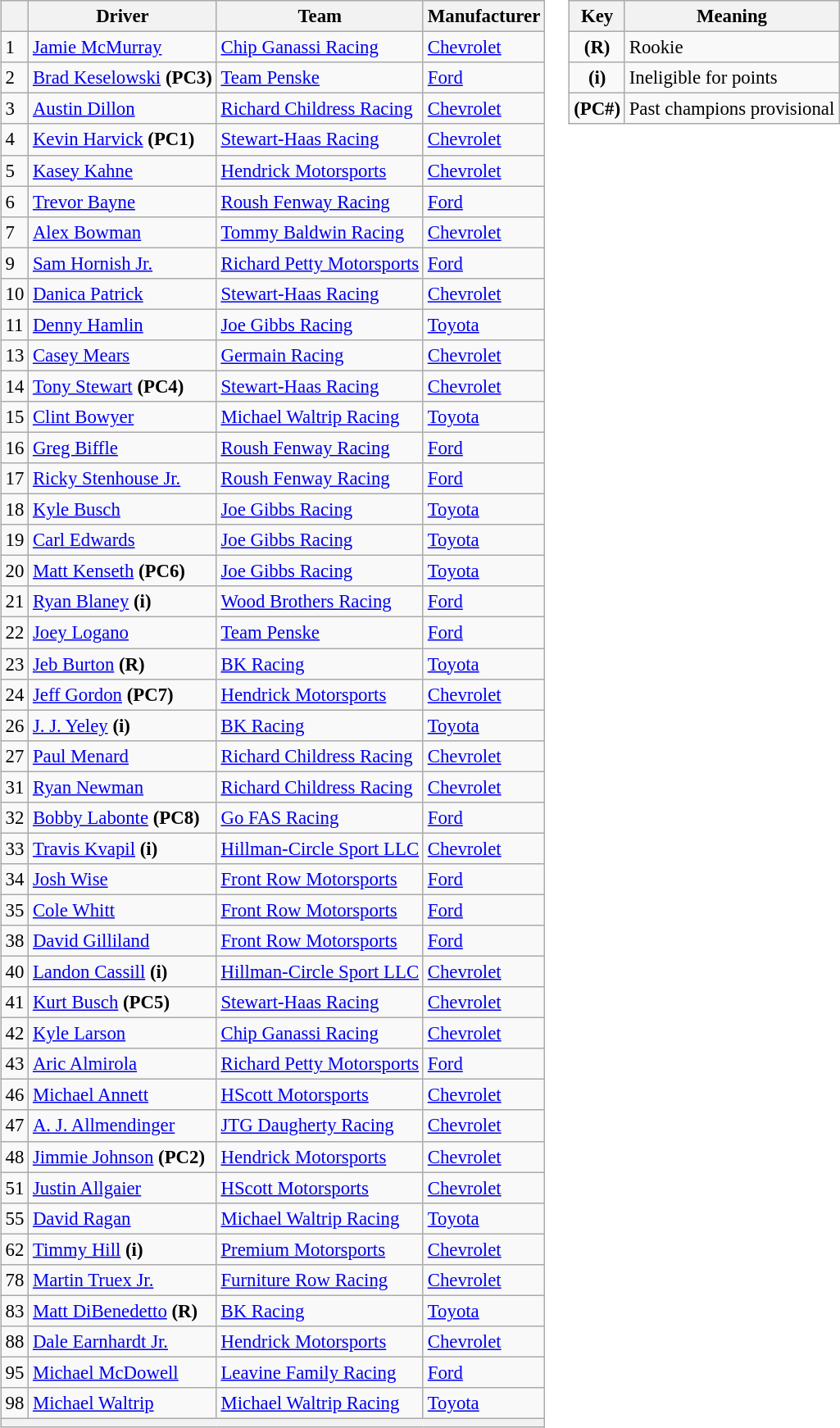<table>
<tr>
<td><br><table class="wikitable" style="font-size:95%">
<tr>
<th></th>
<th>Driver</th>
<th>Team</th>
<th>Manufacturer</th>
</tr>
<tr>
<td>1</td>
<td><a href='#'>Jamie McMurray</a></td>
<td><a href='#'>Chip Ganassi Racing</a></td>
<td><a href='#'>Chevrolet</a></td>
</tr>
<tr>
<td>2</td>
<td><a href='#'>Brad Keselowski</a> <strong>(PC3)</strong></td>
<td><a href='#'>Team Penske</a></td>
<td><a href='#'>Ford</a></td>
</tr>
<tr>
<td>3</td>
<td><a href='#'>Austin Dillon</a></td>
<td><a href='#'>Richard Childress Racing</a></td>
<td><a href='#'>Chevrolet</a></td>
</tr>
<tr>
<td>4</td>
<td><a href='#'>Kevin Harvick</a> <strong>(PC1)</strong></td>
<td><a href='#'>Stewart-Haas Racing</a></td>
<td><a href='#'>Chevrolet</a></td>
</tr>
<tr>
<td>5</td>
<td><a href='#'>Kasey Kahne</a></td>
<td><a href='#'>Hendrick Motorsports</a></td>
<td><a href='#'>Chevrolet</a></td>
</tr>
<tr>
<td>6</td>
<td><a href='#'>Trevor Bayne</a></td>
<td><a href='#'>Roush Fenway Racing</a></td>
<td><a href='#'>Ford</a></td>
</tr>
<tr>
<td>7</td>
<td><a href='#'>Alex Bowman</a></td>
<td><a href='#'>Tommy Baldwin Racing</a></td>
<td><a href='#'>Chevrolet</a></td>
</tr>
<tr>
<td>9</td>
<td><a href='#'>Sam Hornish Jr.</a></td>
<td><a href='#'>Richard Petty Motorsports</a></td>
<td><a href='#'>Ford</a></td>
</tr>
<tr>
<td>10</td>
<td><a href='#'>Danica Patrick</a></td>
<td><a href='#'>Stewart-Haas Racing</a></td>
<td><a href='#'>Chevrolet</a></td>
</tr>
<tr>
<td>11</td>
<td><a href='#'>Denny Hamlin</a></td>
<td><a href='#'>Joe Gibbs Racing</a></td>
<td><a href='#'>Toyota</a></td>
</tr>
<tr>
<td>13</td>
<td><a href='#'>Casey Mears</a></td>
<td><a href='#'>Germain Racing</a></td>
<td><a href='#'>Chevrolet</a></td>
</tr>
<tr>
<td>14</td>
<td><a href='#'>Tony Stewart</a> <strong>(PC4)</strong></td>
<td><a href='#'>Stewart-Haas Racing</a></td>
<td><a href='#'>Chevrolet</a></td>
</tr>
<tr>
<td>15</td>
<td><a href='#'>Clint Bowyer</a></td>
<td><a href='#'>Michael Waltrip Racing</a></td>
<td><a href='#'>Toyota</a></td>
</tr>
<tr>
<td>16</td>
<td><a href='#'>Greg Biffle</a></td>
<td><a href='#'>Roush Fenway Racing</a></td>
<td><a href='#'>Ford</a></td>
</tr>
<tr>
<td>17</td>
<td><a href='#'>Ricky Stenhouse Jr.</a></td>
<td><a href='#'>Roush Fenway Racing</a></td>
<td><a href='#'>Ford</a></td>
</tr>
<tr>
<td>18</td>
<td><a href='#'>Kyle Busch</a></td>
<td><a href='#'>Joe Gibbs Racing</a></td>
<td><a href='#'>Toyota</a></td>
</tr>
<tr>
<td>19</td>
<td><a href='#'>Carl Edwards</a></td>
<td><a href='#'>Joe Gibbs Racing</a></td>
<td><a href='#'>Toyota</a></td>
</tr>
<tr>
<td>20</td>
<td><a href='#'>Matt Kenseth</a> <strong>(PC6)</strong></td>
<td><a href='#'>Joe Gibbs Racing</a></td>
<td><a href='#'>Toyota</a></td>
</tr>
<tr>
<td>21</td>
<td><a href='#'>Ryan Blaney</a> <strong>(i)</strong></td>
<td><a href='#'>Wood Brothers Racing</a></td>
<td><a href='#'>Ford</a></td>
</tr>
<tr>
<td>22</td>
<td><a href='#'>Joey Logano</a></td>
<td><a href='#'>Team Penske</a></td>
<td><a href='#'>Ford</a></td>
</tr>
<tr>
<td>23</td>
<td><a href='#'>Jeb Burton</a> <strong>(R)</strong></td>
<td><a href='#'>BK Racing</a></td>
<td><a href='#'>Toyota</a></td>
</tr>
<tr>
<td>24</td>
<td><a href='#'>Jeff Gordon</a> <strong>(PC7)</strong></td>
<td><a href='#'>Hendrick Motorsports</a></td>
<td><a href='#'>Chevrolet</a></td>
</tr>
<tr>
<td>26</td>
<td><a href='#'>J. J. Yeley</a> <strong>(i)</strong></td>
<td><a href='#'>BK Racing</a></td>
<td><a href='#'>Toyota</a></td>
</tr>
<tr>
<td>27</td>
<td><a href='#'>Paul Menard</a></td>
<td><a href='#'>Richard Childress Racing</a></td>
<td><a href='#'>Chevrolet</a></td>
</tr>
<tr>
<td>31</td>
<td><a href='#'>Ryan Newman</a></td>
<td><a href='#'>Richard Childress Racing</a></td>
<td><a href='#'>Chevrolet</a></td>
</tr>
<tr>
<td>32</td>
<td><a href='#'>Bobby Labonte</a> <strong>(PC8)</strong></td>
<td><a href='#'>Go FAS Racing</a></td>
<td><a href='#'>Ford</a></td>
</tr>
<tr>
<td>33</td>
<td><a href='#'>Travis Kvapil</a> <strong>(i)</strong></td>
<td><a href='#'>Hillman-Circle Sport LLC</a></td>
<td><a href='#'>Chevrolet</a></td>
</tr>
<tr>
<td>34</td>
<td><a href='#'>Josh Wise</a></td>
<td><a href='#'>Front Row Motorsports</a></td>
<td><a href='#'>Ford</a></td>
</tr>
<tr>
<td>35</td>
<td><a href='#'>Cole Whitt</a></td>
<td><a href='#'>Front Row Motorsports</a></td>
<td><a href='#'>Ford</a></td>
</tr>
<tr>
<td>38</td>
<td><a href='#'>David Gilliland</a></td>
<td><a href='#'>Front Row Motorsports</a></td>
<td><a href='#'>Ford</a></td>
</tr>
<tr>
<td>40</td>
<td><a href='#'>Landon Cassill</a> <strong>(i)</strong></td>
<td><a href='#'>Hillman-Circle Sport LLC</a></td>
<td><a href='#'>Chevrolet</a></td>
</tr>
<tr>
<td>41</td>
<td><a href='#'>Kurt Busch</a> <strong>(PC5)</strong></td>
<td><a href='#'>Stewart-Haas Racing</a></td>
<td><a href='#'>Chevrolet</a></td>
</tr>
<tr>
<td>42</td>
<td><a href='#'>Kyle Larson</a></td>
<td><a href='#'>Chip Ganassi Racing</a></td>
<td><a href='#'>Chevrolet</a></td>
</tr>
<tr>
<td>43</td>
<td><a href='#'>Aric Almirola</a></td>
<td><a href='#'>Richard Petty Motorsports</a></td>
<td><a href='#'>Ford</a></td>
</tr>
<tr>
<td>46</td>
<td><a href='#'>Michael Annett</a></td>
<td><a href='#'>HScott Motorsports</a></td>
<td><a href='#'>Chevrolet</a></td>
</tr>
<tr>
<td>47</td>
<td><a href='#'>A. J. Allmendinger</a></td>
<td><a href='#'>JTG Daugherty Racing</a></td>
<td><a href='#'>Chevrolet</a></td>
</tr>
<tr>
<td>48</td>
<td><a href='#'>Jimmie Johnson</a> <strong>(PC2)</strong></td>
<td><a href='#'>Hendrick Motorsports</a></td>
<td><a href='#'>Chevrolet</a></td>
</tr>
<tr>
<td>51</td>
<td><a href='#'>Justin Allgaier</a></td>
<td><a href='#'>HScott Motorsports</a></td>
<td><a href='#'>Chevrolet</a></td>
</tr>
<tr>
<td>55</td>
<td><a href='#'>David Ragan</a></td>
<td><a href='#'>Michael Waltrip Racing</a></td>
<td><a href='#'>Toyota</a></td>
</tr>
<tr>
<td>62</td>
<td><a href='#'>Timmy Hill</a> <strong>(i)</strong></td>
<td><a href='#'>Premium Motorsports</a></td>
<td><a href='#'>Chevrolet</a></td>
</tr>
<tr>
<td>78</td>
<td><a href='#'>Martin Truex Jr.</a></td>
<td><a href='#'>Furniture Row Racing</a></td>
<td><a href='#'>Chevrolet</a></td>
</tr>
<tr>
<td>83</td>
<td><a href='#'>Matt DiBenedetto</a> <strong>(R)</strong></td>
<td><a href='#'>BK Racing</a></td>
<td><a href='#'>Toyota</a></td>
</tr>
<tr>
<td>88</td>
<td><a href='#'>Dale Earnhardt Jr.</a></td>
<td><a href='#'>Hendrick Motorsports</a></td>
<td><a href='#'>Chevrolet</a></td>
</tr>
<tr>
<td>95</td>
<td><a href='#'>Michael McDowell</a></td>
<td><a href='#'>Leavine Family Racing</a></td>
<td><a href='#'>Ford</a></td>
</tr>
<tr>
<td>98</td>
<td><a href='#'>Michael Waltrip</a></td>
<td><a href='#'>Michael Waltrip Racing</a></td>
<td><a href='#'>Toyota</a></td>
</tr>
<tr>
<th colspan="4"></th>
</tr>
</table>
</td>
<td valign="top"><br><table class="wikitable" style="float:right; font-size:95%;">
<tr>
<th>Key</th>
<th>Meaning</th>
</tr>
<tr>
<td style="text-align:center;"><strong>(R)</strong></td>
<td>Rookie</td>
</tr>
<tr>
<td style="text-align:center;"><strong>(i)</strong></td>
<td>Ineligible for points</td>
</tr>
<tr>
<td style="text-align:center;"><strong>(PC#)</strong></td>
<td>Past champions provisional</td>
</tr>
</table>
</td>
</tr>
</table>
